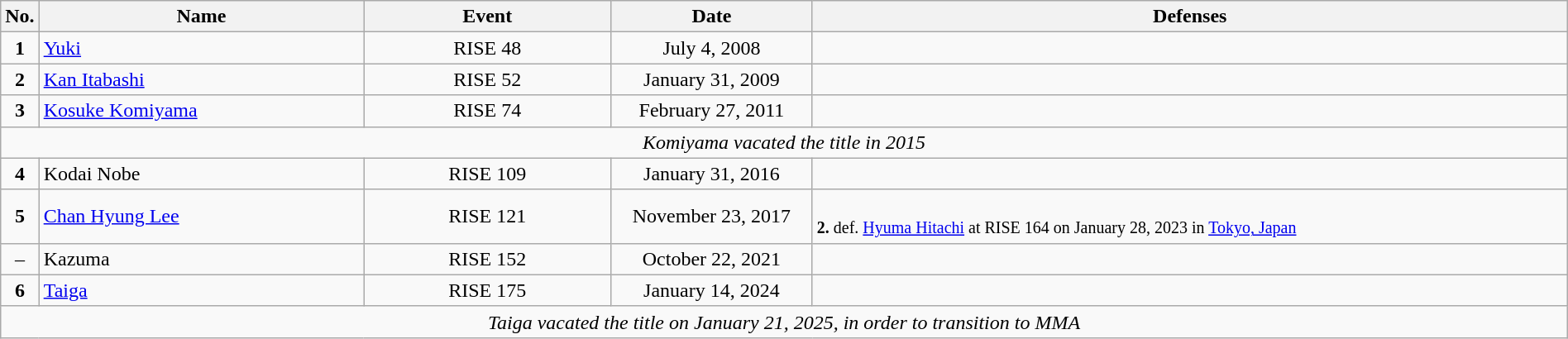<table class="wikitable" style="width:100%; font-size:100%;">
<tr>
<th style= width:1%;">No.</th>
<th style= width:21%;">Name</th>
<th style= width:16%;">Event</th>
<th style=width:13%;">Date</th>
<th style= width:49%;">Defenses</th>
</tr>
<tr>
<td align=center><strong>1</strong></td>
<td align=left> <a href='#'>Yuki</a> <br></td>
<td align=center>RISE 48 <br></td>
<td align=center>July 4, 2008</td>
<td align=left></td>
</tr>
<tr>
<td align=center><strong>2</strong></td>
<td align=left> <a href='#'>Kan Itabashi</a> <br></td>
<td align=center>RISE 52 <br></td>
<td align=center>January 31, 2009</td>
<td align=left></td>
</tr>
<tr>
<td align=center><strong>3</strong></td>
<td align=left> <a href='#'>Kosuke Komiyama</a> <br></td>
<td align=center>RISE 74 <br></td>
<td align=center>February 27, 2011</td>
<td align=left></td>
</tr>
<tr>
<td colspan=5 align=center><em>Komiyama vacated the title in 2015</em></td>
</tr>
<tr>
<td align=center><strong>4</strong></td>
<td align=left> Kodai Nobe <br></td>
<td align=center>RISE 109 <br></td>
<td align=center>January 31, 2016</td>
<td align=left></td>
</tr>
<tr>
<td align=center><strong>5</strong></td>
<td align=left> <a href='#'>Chan Hyung Lee</a> <br></td>
<td align=center>RISE 121 <br></td>
<td align=center>November 23, 2017</td>
<td align=left><br><small><strong>2.</strong> def. <a href='#'>Hyuma Hitachi</a> at RISE 164 on January 28, 2023 in <a href='#'>Tokyo, Japan</a></small></td>
</tr>
<tr>
<td align=center>–</td>
<td align=left> Kazuma <br></td>
<td align=center>RISE 152 <br></td>
<td align=center>October 22, 2021</td>
<td align=left></td>
</tr>
<tr>
<td align=center><strong>6</strong></td>
<td align=left> <a href='#'>Taiga</a> <br></td>
<td align=center>RISE 175 <br></td>
<td align=center>January 14, 2024</td>
<td></td>
</tr>
<tr>
<td colspan=5 align=center><em>Taiga vacated the title on January 21, 2025, in order to transition to MMA</em></td>
</tr>
</table>
